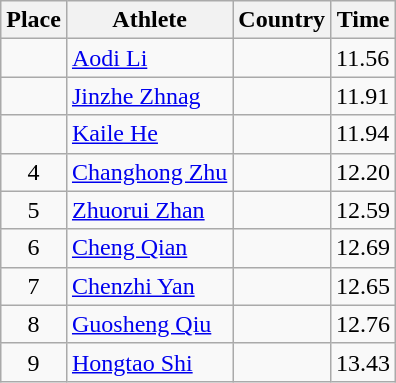<table class="wikitable mw-datatable sortable">
<tr>
<th>Place</th>
<th>Athlete</th>
<th>Country</th>
<th>Time</th>
</tr>
<tr>
<td align=center></td>
<td><a href='#'>Aodi Li</a></td>
<td></td>
<td>11.56</td>
</tr>
<tr>
<td align=center></td>
<td><a href='#'>Jinzhe Zhnag</a></td>
<td></td>
<td>11.91</td>
</tr>
<tr>
<td align=center></td>
<td><a href='#'>Kaile He</a></td>
<td></td>
<td>11.94</td>
</tr>
<tr>
<td align=center>4</td>
<td><a href='#'>Changhong Zhu</a></td>
<td></td>
<td>12.20</td>
</tr>
<tr>
<td align=center>5</td>
<td><a href='#'>Zhuorui Zhan</a></td>
<td></td>
<td>12.59</td>
</tr>
<tr>
<td align=center>6</td>
<td><a href='#'>Cheng Qian</a></td>
<td></td>
<td>12.69</td>
</tr>
<tr>
<td align=center>7</td>
<td><a href='#'>Chenzhi Yan</a></td>
<td></td>
<td>12.65</td>
</tr>
<tr>
<td align=center>8</td>
<td><a href='#'>Guosheng Qiu</a></td>
<td></td>
<td>12.76</td>
</tr>
<tr>
<td align=center>9</td>
<td><a href='#'>Hongtao Shi</a></td>
<td></td>
<td>13.43</td>
</tr>
</table>
